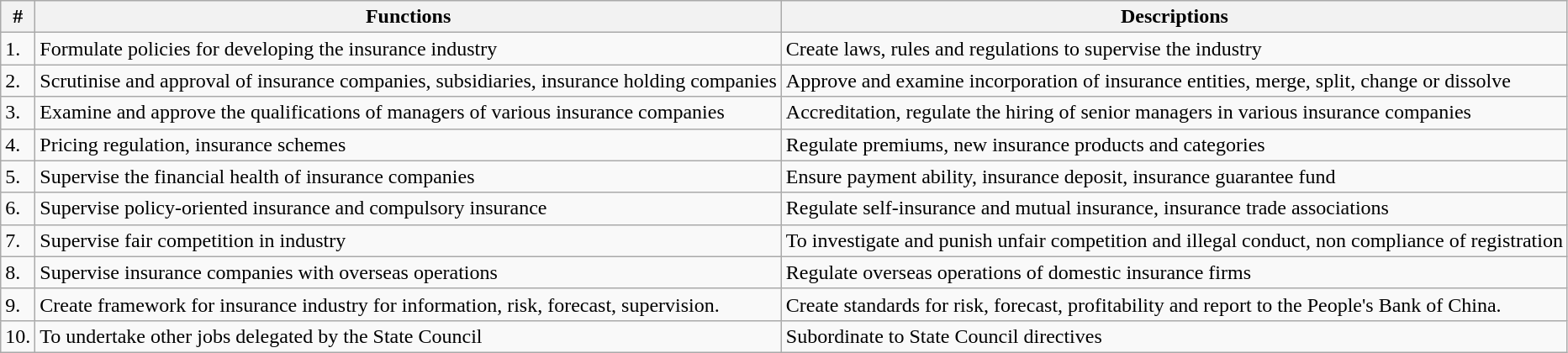<table class="wikitable">
<tr>
<th>#</th>
<th>Functions</th>
<th>Descriptions</th>
</tr>
<tr>
<td>1.</td>
<td>Formulate policies for developing the insurance industry</td>
<td>Create laws, rules and regulations to supervise the industry</td>
</tr>
<tr>
<td>2.</td>
<td>Scrutinise and approval of insurance companies, subsidiaries, insurance holding companies</td>
<td>Approve and examine incorporation of insurance entities, merge, split, change or dissolve</td>
</tr>
<tr>
<td>3.</td>
<td>Examine and approve the qualifications of managers of various insurance companies</td>
<td>Accreditation, regulate the hiring of senior managers in various insurance companies</td>
</tr>
<tr>
<td>4.</td>
<td>Pricing regulation, insurance schemes</td>
<td>Regulate premiums, new insurance products and categories</td>
</tr>
<tr>
<td>5.</td>
<td>Supervise the financial health of insurance companies</td>
<td>Ensure payment ability, insurance deposit, insurance guarantee fund</td>
</tr>
<tr>
<td>6.</td>
<td>Supervise policy-oriented insurance and compulsory insurance</td>
<td>Regulate self-insurance and mutual insurance, insurance trade associations</td>
</tr>
<tr>
<td>7.</td>
<td>Supervise fair competition in industry</td>
<td>To investigate and punish unfair competition and illegal conduct, non compliance of registration</td>
</tr>
<tr>
<td>8.</td>
<td>Supervise insurance companies with overseas operations</td>
<td>Regulate overseas operations of domestic insurance firms</td>
</tr>
<tr>
<td>9.</td>
<td>Create framework for insurance industry for information, risk, forecast, supervision.</td>
<td>Create standards for risk, forecast, profitability and report to the People's Bank of China.</td>
</tr>
<tr>
<td>10.</td>
<td>To undertake other jobs delegated by the State Council</td>
<td>Subordinate to State Council directives</td>
</tr>
</table>
